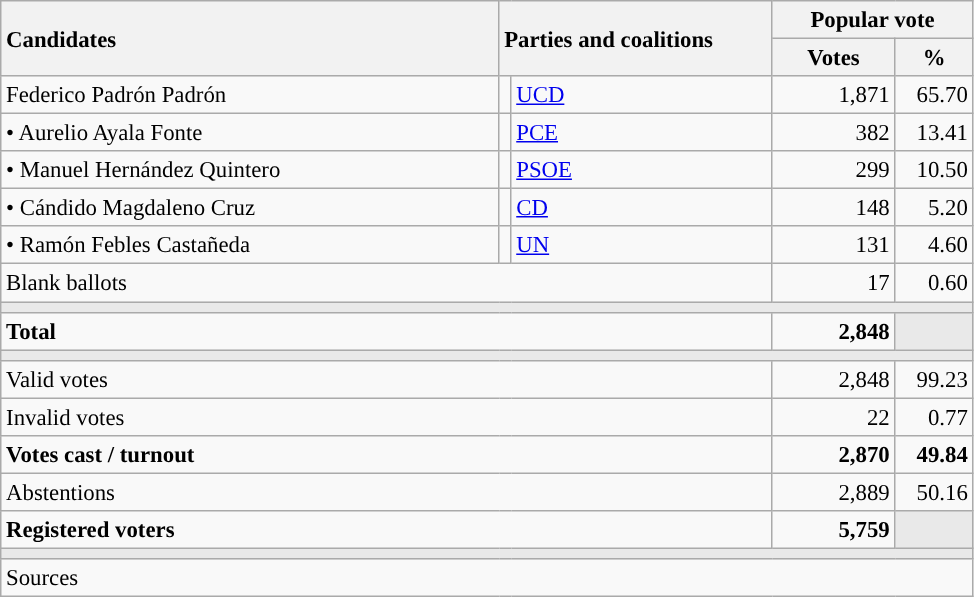<table class="wikitable" style="text-align:right; font-size:95%;">
<tr>
<th style="text-align:left;" rowspan="2" width="325">Candidates</th>
<th style="text-align:left;" rowspan="2" colspan="2" width="175">Parties and coalitions</th>
<th colspan="2">Popular vote</th>
</tr>
<tr>
<th width="75">Votes</th>
<th width="45">%</th>
</tr>
<tr>
<td align="left"> Federico Padrón Padrón</td>
<td width="1" style="color:inherit;background:"></td>
<td align="left"><a href='#'>UCD</a></td>
<td>1,871</td>
<td>65.70</td>
</tr>
<tr>
<td align="left">• Aurelio Ayala Fonte</td>
<td style="color:inherit;background:"></td>
<td align="left"><a href='#'>PCE</a></td>
<td>382</td>
<td>13.41</td>
</tr>
<tr>
<td align="left">• Manuel Hernández Quintero</td>
<td style="color:inherit;background:"></td>
<td align="left"><a href='#'>PSOE</a></td>
<td>299</td>
<td>10.50</td>
</tr>
<tr>
<td align="left">• Cándido Magdaleno Cruz</td>
<td style="color:inherit;background:"></td>
<td align="left"><a href='#'>CD</a></td>
<td>148</td>
<td>5.20</td>
</tr>
<tr>
<td align="left">• Ramón Febles Castañeda</td>
<td style="color:inherit;background:"></td>
<td align="left"><a href='#'>UN</a></td>
<td>131</td>
<td>4.60</td>
</tr>
<tr>
<td align="left" colspan="3">Blank ballots</td>
<td>17</td>
<td>0.60</td>
</tr>
<tr>
<td colspan="5" bgcolor="#E9E9E9"></td>
</tr>
<tr style="font-weight:bold;">
<td align="left" colspan="3">Total</td>
<td>2,848</td>
<td bgcolor="#E9E9E9"></td>
</tr>
<tr>
<td colspan="5" bgcolor="#E9E9E9"></td>
</tr>
<tr>
<td align="left" colspan="3">Valid votes</td>
<td>2,848</td>
<td>99.23</td>
</tr>
<tr>
<td align="left" colspan="3">Invalid votes</td>
<td>22</td>
<td>0.77</td>
</tr>
<tr style="font-weight:bold;">
<td align="left" colspan="3">Votes cast / turnout</td>
<td>2,870</td>
<td>49.84</td>
</tr>
<tr>
<td align="left" colspan="3">Abstentions</td>
<td>2,889</td>
<td>50.16</td>
</tr>
<tr style="font-weight:bold;">
<td align="left" colspan="3">Registered voters</td>
<td>5,759</td>
<td bgcolor="#E9E9E9"></td>
</tr>
<tr>
<td colspan="5" bgcolor="#E9E9E9"></td>
</tr>
<tr>
<td align="left" colspan="5">Sources</td>
</tr>
</table>
